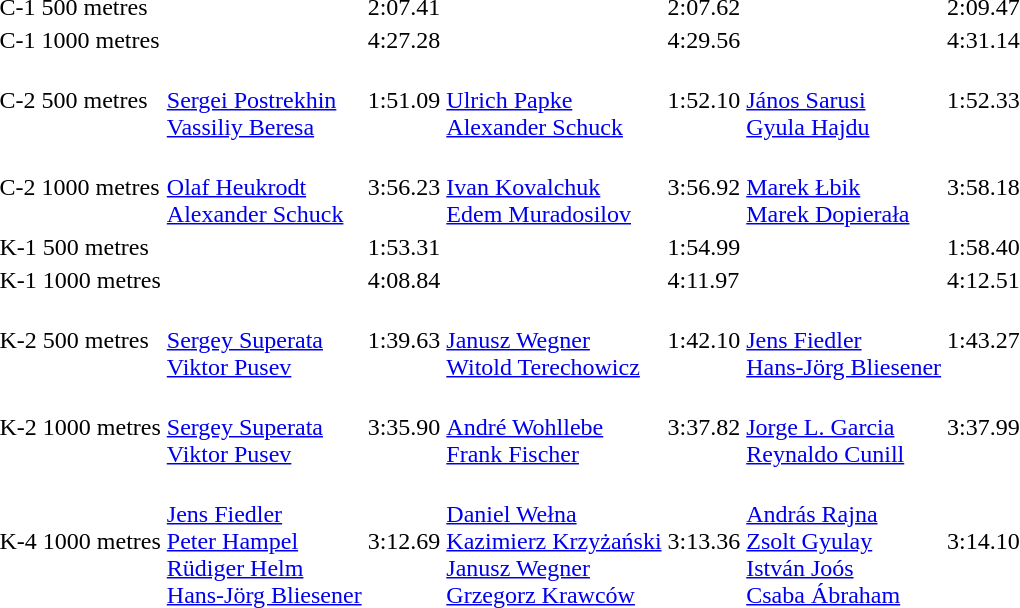<table>
<tr>
<td>C-1 500 metres</td>
<td></td>
<td>2:07.41</td>
<td></td>
<td>2:07.62</td>
<td></td>
<td>2:09.47</td>
</tr>
<tr>
<td>C-1 1000 metres</td>
<td></td>
<td>4:27.28</td>
<td></td>
<td>4:29.56</td>
<td></td>
<td>4:31.14</td>
</tr>
<tr>
<td>C-2 500 metres</td>
<td><br><a href='#'>Sergei Postrekhin</a><br><a href='#'>Vassiliy Beresa</a></td>
<td>1:51.09</td>
<td><br><a href='#'>Ulrich Papke</a><br><a href='#'>Alexander Schuck</a></td>
<td>1:52.10</td>
<td><br><a href='#'>János Sarusi</a><br><a href='#'>Gyula Hajdu</a></td>
<td>1:52.33</td>
</tr>
<tr>
<td>C-2 1000 metres</td>
<td><br><a href='#'>Olaf Heukrodt</a><br><a href='#'>Alexander Schuck</a></td>
<td>3:56.23</td>
<td><br><a href='#'>Ivan Kovalchuk</a><br><a href='#'>Edem Muradosilov</a></td>
<td>3:56.92</td>
<td><br><a href='#'>Marek Łbik</a><br><a href='#'>Marek Dopierała</a></td>
<td>3:58.18</td>
</tr>
<tr>
<td>K-1 500 metres</td>
<td></td>
<td>1:53.31</td>
<td></td>
<td>1:54.99</td>
<td></td>
<td>1:58.40</td>
</tr>
<tr>
<td>K-1 1000 metres</td>
<td></td>
<td>4:08.84</td>
<td></td>
<td>4:11.97</td>
<td></td>
<td>4:12.51</td>
</tr>
<tr>
<td>K-2 500 metres</td>
<td><br><a href='#'>Sergey Superata</a><br><a href='#'>Viktor Pusev</a></td>
<td>1:39.63</td>
<td><br><a href='#'>Janusz Wegner</a><br><a href='#'>Witold Terechowicz</a></td>
<td>1:42.10</td>
<td><br><a href='#'>Jens Fiedler</a><br><a href='#'>Hans-Jörg Bliesener</a></td>
<td>1:43.27</td>
</tr>
<tr>
<td>K-2 1000 metres</td>
<td><br><a href='#'>Sergey Superata</a><br><a href='#'>Viktor Pusev</a></td>
<td>3:35.90</td>
<td><br><a href='#'>André Wohllebe</a><br><a href='#'>Frank Fischer</a></td>
<td>3:37.82</td>
<td><br><a href='#'>Jorge L. Garcia</a><br><a href='#'>Reynaldo Cunill</a></td>
<td>3:37.99</td>
</tr>
<tr>
<td>K-4 1000 metres</td>
<td><br><a href='#'>Jens Fiedler</a><br><a href='#'>Peter Hampel</a><br><a href='#'>Rüdiger Helm</a><br><a href='#'>Hans-Jörg Bliesener</a></td>
<td>3:12.69</td>
<td><br><a href='#'>Daniel Wełna</a><br><a href='#'>Kazimierz Krzyżański</a><br><a href='#'>Janusz Wegner</a><br><a href='#'>Grzegorz Krawców</a></td>
<td>3:13.36</td>
<td><br><a href='#'>András Rajna</a><br><a href='#'>Zsolt Gyulay</a><br><a href='#'>István Joós</a><br><a href='#'>Csaba Ábraham</a></td>
<td>3:14.10</td>
</tr>
</table>
